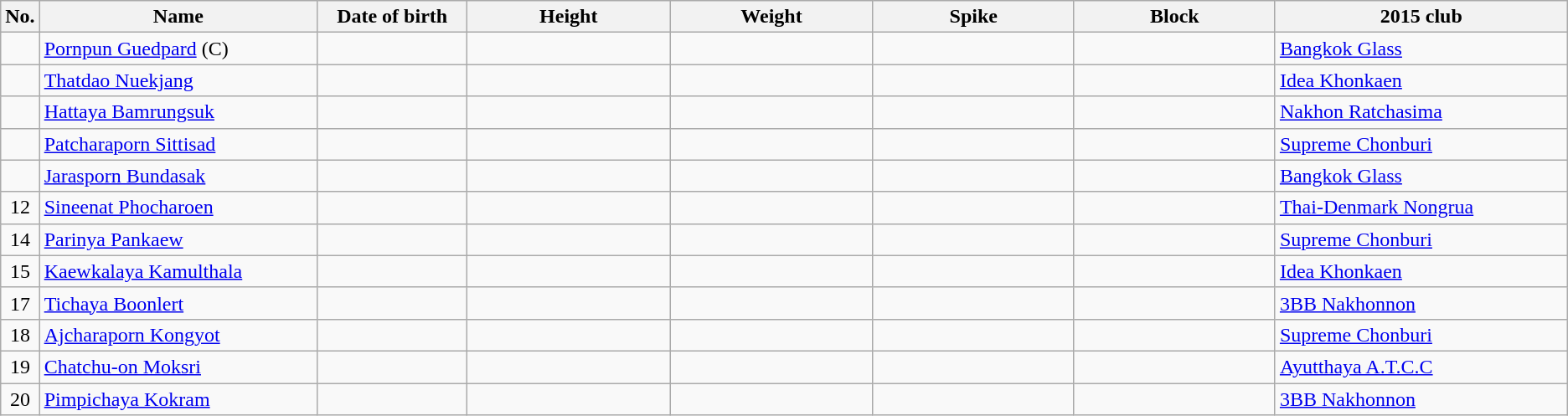<table class="wikitable sortable" style="text-align:center;">
<tr>
<th>No.</th>
<th style="width:15em">Name</th>
<th style="width:8em">Date of birth</th>
<th style="width:11em">Height</th>
<th style="width:11em">Weight</th>
<th style="width:11em">Spike</th>
<th style="width:11em">Block</th>
<th style="width:16em">2015 club</th>
</tr>
<tr>
<td></td>
<td align=left><a href='#'>Pornpun Guedpard</a> (C)</td>
<td align=right></td>
<td></td>
<td></td>
<td></td>
<td></td>
<td align=left> <a href='#'>Bangkok Glass</a></td>
</tr>
<tr>
<td></td>
<td align=left><a href='#'>Thatdao Nuekjang</a></td>
<td align=right></td>
<td></td>
<td></td>
<td></td>
<td></td>
<td align=left> <a href='#'>Idea Khonkaen</a></td>
</tr>
<tr>
<td></td>
<td align=left><a href='#'>Hattaya Bamrungsuk</a></td>
<td align=right></td>
<td></td>
<td></td>
<td></td>
<td></td>
<td align=left> <a href='#'>Nakhon Ratchasima</a></td>
</tr>
<tr>
<td></td>
<td align=left><a href='#'>Patcharaporn Sittisad</a></td>
<td align=right></td>
<td></td>
<td></td>
<td></td>
<td></td>
<td align=left> <a href='#'>Supreme Chonburi</a></td>
</tr>
<tr>
<td></td>
<td align=left><a href='#'>Jarasporn Bundasak</a></td>
<td align=right></td>
<td></td>
<td></td>
<td></td>
<td></td>
<td align=left> <a href='#'>Bangkok Glass</a></td>
</tr>
<tr>
<td>12</td>
<td align=left><a href='#'>Sineenat Phocharoen</a></td>
<td align=right></td>
<td></td>
<td></td>
<td></td>
<td></td>
<td align=left> <a href='#'>Thai-Denmark Nongrua</a></td>
</tr>
<tr>
<td>14</td>
<td align=left><a href='#'>Parinya Pankaew</a></td>
<td align=right></td>
<td></td>
<td></td>
<td></td>
<td></td>
<td align=left> <a href='#'>Supreme Chonburi</a></td>
</tr>
<tr>
<td>15</td>
<td align=left><a href='#'>Kaewkalaya Kamulthala</a></td>
<td align=right></td>
<td></td>
<td></td>
<td></td>
<td></td>
<td align=left> <a href='#'>Idea Khonkaen</a></td>
</tr>
<tr>
<td>17</td>
<td align=left><a href='#'>Tichaya Boonlert</a></td>
<td align=right></td>
<td></td>
<td></td>
<td></td>
<td></td>
<td align=left> <a href='#'>3BB Nakhonnon</a></td>
</tr>
<tr>
<td>18</td>
<td align=left><a href='#'>Ajcharaporn Kongyot</a></td>
<td align=right></td>
<td></td>
<td></td>
<td></td>
<td></td>
<td align=left> <a href='#'>Supreme Chonburi</a></td>
</tr>
<tr>
<td>19</td>
<td align=left><a href='#'>Chatchu-on Moksri</a></td>
<td align=right></td>
<td></td>
<td></td>
<td></td>
<td></td>
<td align=left> <a href='#'>Ayutthaya A.T.C.C</a></td>
</tr>
<tr>
<td>20</td>
<td align=left><a href='#'>Pimpichaya Kokram</a></td>
<td align=right></td>
<td></td>
<td></td>
<td></td>
<td></td>
<td align=left> <a href='#'>3BB Nakhonnon</a></td>
</tr>
</table>
